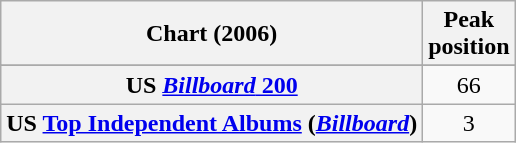<table class="wikitable sortable plainrowheaders" style="text-align:center">
<tr>
<th scope="col">Chart (2006)</th>
<th scope="col">Peak<br> position</th>
</tr>
<tr>
</tr>
<tr>
</tr>
<tr>
<th scope="row">US <a href='#'><em>Billboard</em> 200</a></th>
<td>66</td>
</tr>
<tr>
<th scope="row">US <a href='#'>Top Independent Albums</a> (<em><a href='#'>Billboard</a></em>)</th>
<td>3</td>
</tr>
</table>
